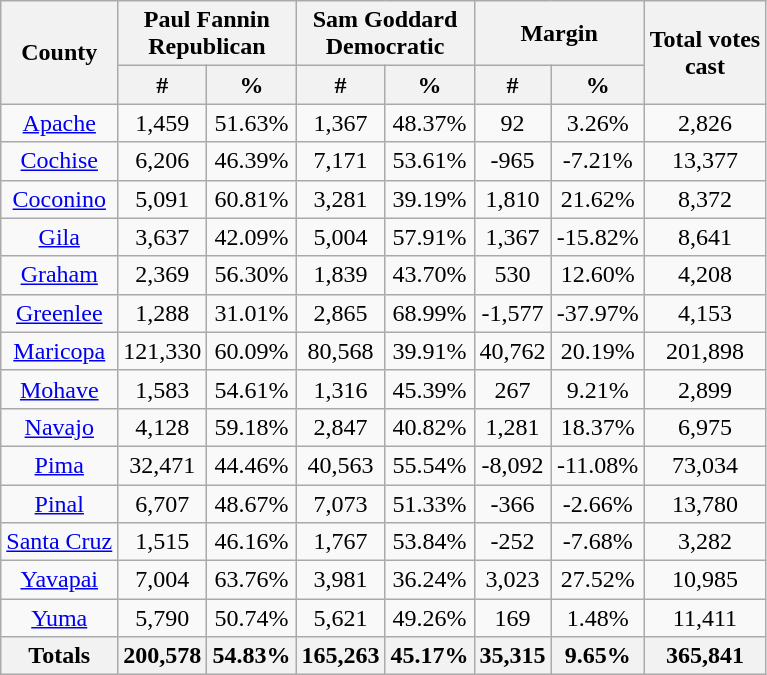<table class="wikitable sortable" style="text-align:center">
<tr>
<th rowspan="2">County</th>
<th style="text-align:center;" colspan="2">Paul Fannin<br>Republican</th>
<th style="text-align:center;" colspan="2">Sam Goddard<br>Democratic</th>
<th style="text-align:center;" colspan="2">Margin</th>
<th style="text-align:center;" rowspan="2">Total votes<br>cast</th>
</tr>
<tr>
<th style="text-align:center;" data-sort-type="number">#</th>
<th style="text-align:center;" data-sort-type="number">%</th>
<th style="text-align:center;" data-sort-type="number">#</th>
<th style="text-align:center;" data-sort-type="number">%</th>
<th style="text-align:center;" data-sort-type="number">#</th>
<th style="text-align:center;" data-sort-type="number">%</th>
</tr>
<tr style="text-align:center;">
<td><a href='#'>Apache</a></td>
<td>1,459</td>
<td>51.63%</td>
<td>1,367</td>
<td>48.37%</td>
<td>92</td>
<td>3.26%</td>
<td>2,826</td>
</tr>
<tr style="text-align:center;">
<td><a href='#'>Cochise</a></td>
<td>6,206</td>
<td>46.39%</td>
<td>7,171</td>
<td>53.61%</td>
<td>-965</td>
<td>-7.21%</td>
<td>13,377</td>
</tr>
<tr style="text-align:center;">
<td><a href='#'>Coconino</a></td>
<td>5,091</td>
<td>60.81%</td>
<td>3,281</td>
<td>39.19%</td>
<td>1,810</td>
<td>21.62%</td>
<td>8,372</td>
</tr>
<tr style="text-align:center;">
<td><a href='#'>Gila</a></td>
<td>3,637</td>
<td>42.09%</td>
<td>5,004</td>
<td>57.91%</td>
<td>1,367</td>
<td>-15.82%</td>
<td>8,641</td>
</tr>
<tr style="text-align:center;">
<td><a href='#'>Graham</a></td>
<td>2,369</td>
<td>56.30%</td>
<td>1,839</td>
<td>43.70%</td>
<td>530</td>
<td>12.60%</td>
<td>4,208</td>
</tr>
<tr style="text-align:center;">
<td><a href='#'>Greenlee</a></td>
<td>1,288</td>
<td>31.01%</td>
<td>2,865</td>
<td>68.99%</td>
<td>-1,577</td>
<td>-37.97%</td>
<td>4,153</td>
</tr>
<tr style="text-align:center;">
<td><a href='#'>Maricopa</a></td>
<td>121,330</td>
<td>60.09%</td>
<td>80,568</td>
<td>39.91%</td>
<td>40,762</td>
<td>20.19%</td>
<td>201,898</td>
</tr>
<tr style="text-align:center;">
<td><a href='#'>Mohave</a></td>
<td>1,583</td>
<td>54.61%</td>
<td>1,316</td>
<td>45.39%</td>
<td>267</td>
<td>9.21%</td>
<td>2,899</td>
</tr>
<tr style="text-align:center;">
<td><a href='#'>Navajo</a></td>
<td>4,128</td>
<td>59.18%</td>
<td>2,847</td>
<td>40.82%</td>
<td>1,281</td>
<td>18.37%</td>
<td>6,975</td>
</tr>
<tr style="text-align:center;">
<td><a href='#'>Pima</a></td>
<td>32,471</td>
<td>44.46%</td>
<td>40,563</td>
<td>55.54%</td>
<td>-8,092</td>
<td>-11.08%</td>
<td>73,034</td>
</tr>
<tr style="text-align:center;">
<td><a href='#'>Pinal</a></td>
<td>6,707</td>
<td>48.67%</td>
<td>7,073</td>
<td>51.33%</td>
<td>-366</td>
<td>-2.66%</td>
<td>13,780</td>
</tr>
<tr style="text-align:center;">
<td><a href='#'>Santa Cruz</a></td>
<td>1,515</td>
<td>46.16%</td>
<td>1,767</td>
<td>53.84%</td>
<td>-252</td>
<td>-7.68%</td>
<td>3,282</td>
</tr>
<tr style="text-align:center;">
<td><a href='#'>Yavapai</a></td>
<td>7,004</td>
<td>63.76%</td>
<td>3,981</td>
<td>36.24%</td>
<td>3,023</td>
<td>27.52%</td>
<td>10,985</td>
</tr>
<tr style="text-align:center;">
<td><a href='#'>Yuma</a></td>
<td>5,790</td>
<td>50.74%</td>
<td>5,621</td>
<td>49.26%</td>
<td>169</td>
<td>1.48%</td>
<td>11,411</td>
</tr>
<tr style="text-align:center;">
<th>Totals</th>
<th>200,578</th>
<th>54.83%</th>
<th>165,263</th>
<th>45.17%</th>
<th>35,315</th>
<th>9.65%</th>
<th>365,841</th>
</tr>
</table>
